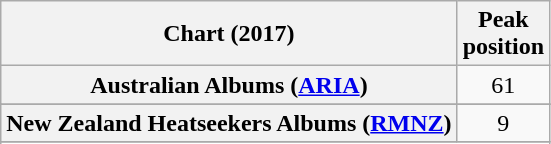<table class="wikitable sortable plainrowheaders" style="text-align:center">
<tr>
<th scope="col">Chart (2017)</th>
<th scope="col">Peak<br> position</th>
</tr>
<tr>
<th scope="row">Australian Albums (<a href='#'>ARIA</a>)</th>
<td>61</td>
</tr>
<tr>
</tr>
<tr>
<th scope="row">New Zealand Heatseekers Albums (<a href='#'>RMNZ</a>)</th>
<td>9</td>
</tr>
<tr>
</tr>
<tr>
</tr>
</table>
